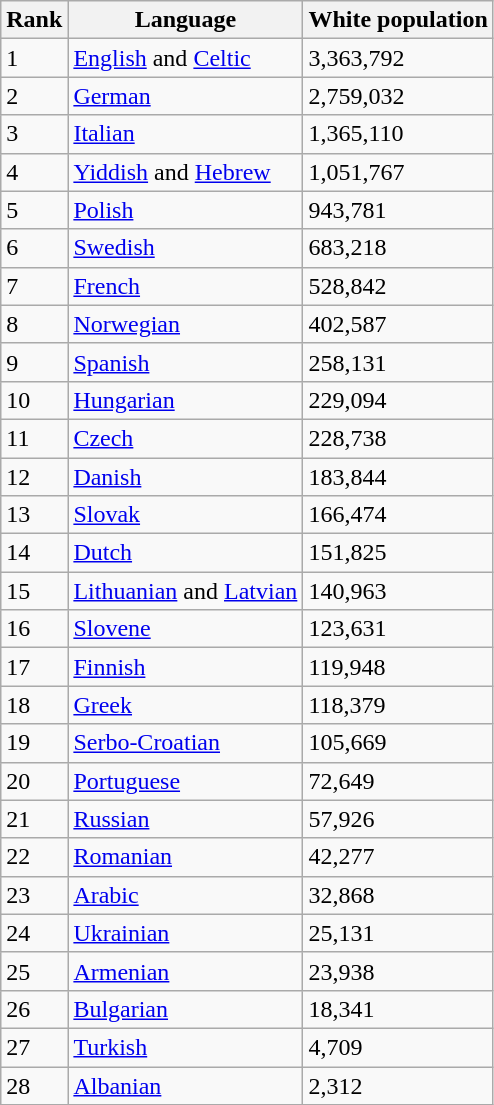<table class="wikitable sortable">
<tr>
<th>Rank</th>
<th>Language</th>
<th>White population</th>
</tr>
<tr>
<td>1</td>
<td><a href='#'>English</a> and <a href='#'>Celtic</a></td>
<td>3,363,792</td>
</tr>
<tr>
<td>2</td>
<td><a href='#'>German</a></td>
<td>2,759,032</td>
</tr>
<tr>
<td>3</td>
<td><a href='#'>Italian</a></td>
<td>1,365,110</td>
</tr>
<tr>
<td>4</td>
<td><a href='#'>Yiddish</a> and <a href='#'>Hebrew</a></td>
<td>1,051,767</td>
</tr>
<tr>
<td>5</td>
<td><a href='#'>Polish</a></td>
<td>943,781</td>
</tr>
<tr>
<td>6</td>
<td><a href='#'>Swedish</a></td>
<td>683,218</td>
</tr>
<tr>
<td>7</td>
<td><a href='#'>French</a></td>
<td>528,842</td>
</tr>
<tr>
<td>8</td>
<td><a href='#'>Norwegian</a></td>
<td>402,587</td>
</tr>
<tr>
<td>9</td>
<td><a href='#'>Spanish</a></td>
<td>258,131</td>
</tr>
<tr>
<td>10</td>
<td><a href='#'>Hungarian</a></td>
<td>229,094</td>
</tr>
<tr>
<td>11</td>
<td><a href='#'>Czech</a></td>
<td>228,738</td>
</tr>
<tr>
<td>12</td>
<td><a href='#'>Danish</a></td>
<td>183,844</td>
</tr>
<tr>
<td>13</td>
<td><a href='#'>Slovak</a></td>
<td>166,474</td>
</tr>
<tr>
<td>14</td>
<td><a href='#'>Dutch</a></td>
<td>151,825</td>
</tr>
<tr>
<td>15</td>
<td><a href='#'>Lithuanian</a> and <a href='#'>Latvian</a></td>
<td>140,963</td>
</tr>
<tr>
<td>16</td>
<td><a href='#'>Slovene</a></td>
<td>123,631</td>
</tr>
<tr>
<td>17</td>
<td><a href='#'>Finnish</a></td>
<td>119,948</td>
</tr>
<tr>
<td>18</td>
<td><a href='#'>Greek</a></td>
<td>118,379</td>
</tr>
<tr>
<td>19</td>
<td><a href='#'>Serbo-Croatian</a></td>
<td>105,669</td>
</tr>
<tr>
<td>20</td>
<td><a href='#'>Portuguese</a></td>
<td>72,649</td>
</tr>
<tr>
<td>21</td>
<td><a href='#'>Russian</a></td>
<td>57,926</td>
</tr>
<tr>
<td>22</td>
<td><a href='#'>Romanian</a></td>
<td>42,277</td>
</tr>
<tr>
<td>23</td>
<td><a href='#'>Arabic</a></td>
<td>32,868</td>
</tr>
<tr>
<td>24</td>
<td><a href='#'>Ukrainian</a></td>
<td>25,131</td>
</tr>
<tr>
<td>25</td>
<td><a href='#'>Armenian</a></td>
<td>23,938</td>
</tr>
<tr>
<td>26</td>
<td><a href='#'>Bulgarian</a></td>
<td>18,341</td>
</tr>
<tr>
<td>27</td>
<td><a href='#'>Turkish</a></td>
<td>4,709</td>
</tr>
<tr>
<td>28</td>
<td><a href='#'>Albanian</a></td>
<td>2,312</td>
</tr>
</table>
